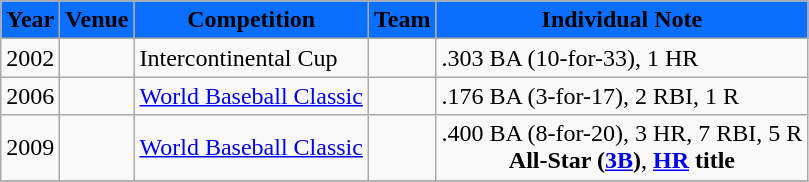<table class="wikitable">
<tr>
<th style="background:#0A6EFF"><span>Year</span></th>
<th style="background:#0A6EFF"><span>Venue</span></th>
<th style="background:#0A6EFF"><span>Competition</span></th>
<th style="background:#0A6EFF"><span>Team</span></th>
<th style="background:#0A6EFF"><span>Individual Note</span></th>
</tr>
<tr>
<td>2002</td>
<td></td>
<td>Intercontinental Cup</td>
<td style="text-align:center"></td>
<td>.303 BA (10-for-33), 1 HR</td>
</tr>
<tr>
<td>2006</td>
<td></td>
<td><a href='#'>World Baseball Classic</a></td>
<td style="text-align:center"></td>
<td>.176 BA (3-for-17), 2 RBI, 1 R</td>
</tr>
<tr>
<td>2009</td>
<td></td>
<td><a href='#'>World Baseball Classic</a></td>
<td style="text-align:center"></td>
<td style="text-align:center">.400 BA (8-for-20), 3 HR, 7 RBI, 5 R<br><strong>All-Star (<a href='#'>3B</a>)</strong>, <strong><a href='#'>HR</a> title</strong></td>
</tr>
<tr>
</tr>
</table>
